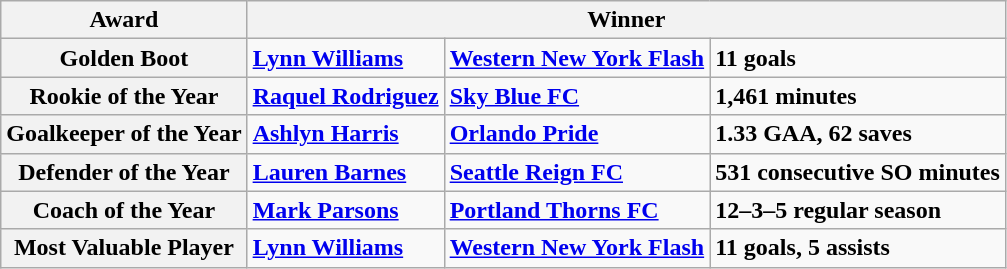<table class="wikitable">
<tr>
<th>Award</th>
<th colspan=3>Winner</th>
</tr>
<tr>
<th>Golden Boot </th>
<td><strong> <a href='#'>Lynn Williams</a></strong></td>
<td><strong><a href='#'>Western New York Flash</a></strong></td>
<td><strong>11 goals</strong></td>
</tr>
<tr>
<th>Rookie of the Year </th>
<td><strong> <a href='#'>Raquel Rodriguez</a></strong></td>
<td><strong><a href='#'>Sky Blue FC</a></strong></td>
<td><strong>1,461 minutes</strong></td>
</tr>
<tr>
<th>Goalkeeper of the Year </th>
<td><strong> <a href='#'>Ashlyn Harris</a></strong></td>
<td><strong><a href='#'>Orlando Pride</a></strong></td>
<td><strong>1.33 GAA, 62 saves</strong></td>
</tr>
<tr>
<th>Defender of the Year </th>
<td><strong> <a href='#'>Lauren Barnes</a></strong></td>
<td><strong><a href='#'>Seattle Reign FC</a></strong></td>
<td><strong>531 consecutive SO minutes</strong></td>
</tr>
<tr>
<th>Coach of the Year </th>
<td><strong> <a href='#'>Mark Parsons</a></strong></td>
<td><strong><a href='#'>Portland Thorns FC</a></strong></td>
<td><strong>12–3–5 regular season</strong></td>
</tr>
<tr>
<th>Most Valuable Player </th>
<td><strong> <a href='#'>Lynn Williams</a></strong></td>
<td><strong><a href='#'>Western New York Flash</a></strong></td>
<td><strong>11 goals, 5 assists</strong></td>
</tr>
</table>
